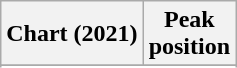<table class="wikitable sortable plainrowheaders" style="text-align:center">
<tr>
<th scope="col">Chart (2021)</th>
<th scope="col">Peak<br>position</th>
</tr>
<tr>
</tr>
<tr>
</tr>
<tr>
</tr>
</table>
